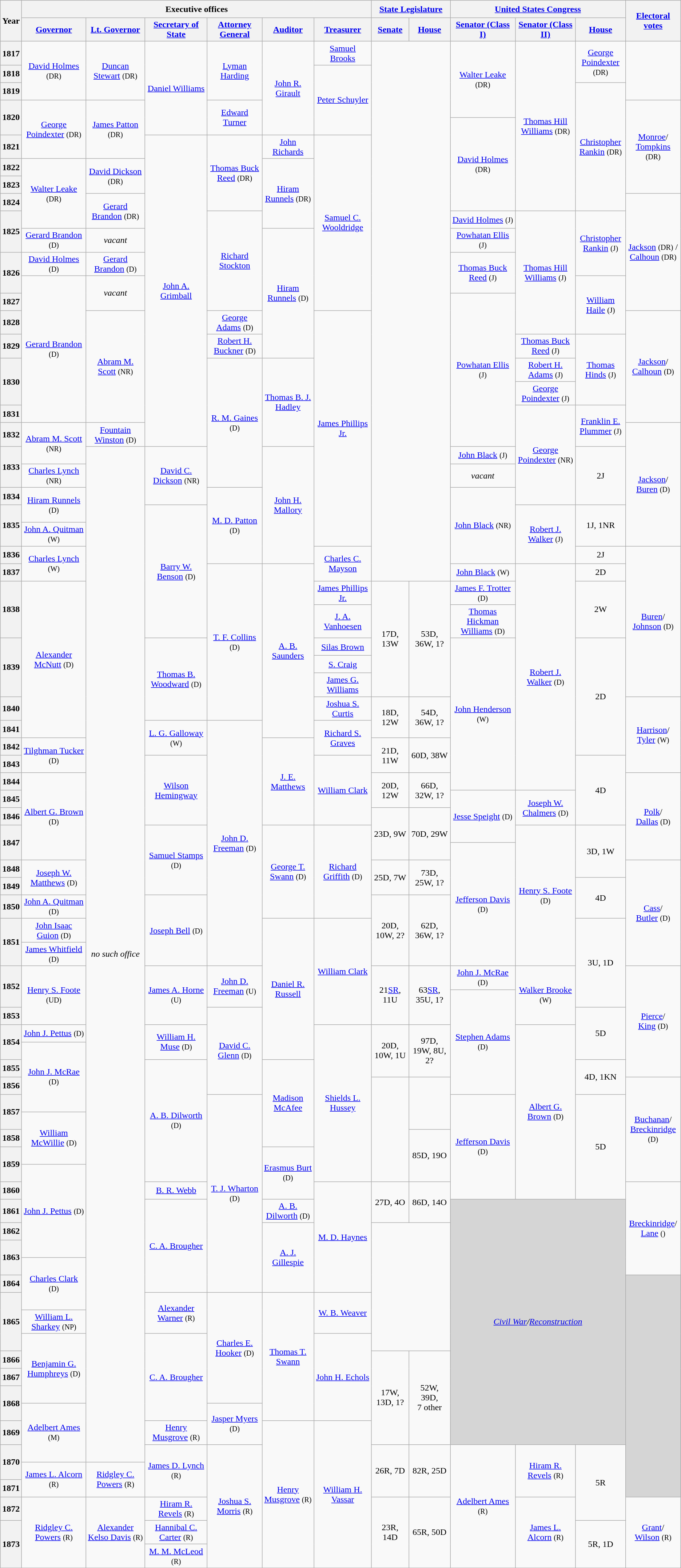<table class="wikitable sortable sticky-header-multi" style="text-align:center">
<tr style="height:2em">
<th rowspan=2 class=unsortable>Year</th>
<th colspan=6>Executive offices</th>
<th colspan=2><a href='#'>State Legislature</a></th>
<th colspan=3><a href='#'>United States Congress</a></th>
<th rowspan=2  class=unsortable><a href='#'>Electoral<br>votes</a></th>
</tr>
<tr style="height:2em">
<th class=unsortable><a href='#'>Governor</a></th>
<th class=unsortable><a href='#'>Lt. Governor</a></th>
<th class=unsortable><a href='#'>Secretary of State</a></th>
<th class=unsortable><a href='#'>Attorney General</a></th>
<th class=unsortable><a href='#'>Auditor</a></th>
<th class=unsortable><a href='#'>Treasurer</a></th>
<th class=unsortable><a href='#'>Senate</a></th>
<th class=unsortable><a href='#'>House</a></th>
<th class=unsortable><a href='#'>Senator (Class I)</a></th>
<th class=unsortable><a href='#'>Senator (Class II)</a></th>
<th class=unsortable><a href='#'>House</a></th>
</tr>
<tr style="height:2em">
<th>1817</th>
<td rowspan=3 ><a href='#'>David Holmes</a> <small>(DR)</small></td>
<td rowspan=3 ><a href='#'>Duncan Stewart</a> <small>(DR)</small></td>
<td rowspan=5><a href='#'>Daniel Williams</a></td>
<td rowspan=3><a href='#'>Lyman Harding</a></td>
<td rowspan=5><a href='#'>John R. Girault</a></td>
<td><a href='#'>Samuel Brooks</a></td>
<td colspan=2 rowspan=27></td>
<td rowspan=4 ><a href='#'>Walter Leake</a> <small>(DR)</small></td>
<td rowspan=9 ><a href='#'>Thomas Hill Williams</a> <small>(DR)</small></td>
<td rowspan=2 ><a href='#'>George<br>Poindexter</a> <small>(DR)</small></td>
</tr>
<tr style="height:2em">
<th>1818</th>
<td rowspan=4><a href='#'>Peter Schuyler</a></td>
</tr>
<tr style="height:2em">
<th>1819</th>
<td rowspan=7 ><a href='#'>Christopher<br>Rankin</a> <small>(DR)</small></td>
</tr>
<tr style="height:2em">
<th rowspan=2>1820</th>
<td rowspan=3 ><a href='#'>George Poindexter</a> <small>(DR)</small></td>
<td rowspan=3 ><a href='#'>James Patton</a> <small>(DR)</small></td>
<td rowspan=2><a href='#'>Edward Turner</a></td>
<td rowspan=5 ><a href='#'>Monroe</a>/<br><a href='#'>Tompkins</a> <small>(DR)</small> </td>
</tr>
<tr style="height:2em">
<td rowspan=5 ><a href='#'>David Holmes</a> <small>(DR)</small></td>
</tr>
<tr style="height:2em">
<th>1821</th>
<td rowspan=15><a href='#'>John A. Grimball</a></td>
<td rowspan=4 ><a href='#'>Thomas Buck Reed</a> <small>(DR)</small></td>
<td><a href='#'>John Richards</a></td>
<td rowspan=9><a href='#'>Samuel C. Wooldridge</a></td>
</tr>
<tr style="height:2em">
<th>1822</th>
<td rowspan=4 ><a href='#'>Walter Leake</a> <small>(DR)</small></td>
<td rowspan=2 ><a href='#'>David Dickson</a> <small>(DR)</small></td>
<td rowspan=4 ><a href='#'>Hiram Runnels</a> <small>(DR)</small></td>
</tr>
<tr style="height:2em">
<th>1823</th>
</tr>
<tr style="height:2em">
<th>1824</th>
<td rowspan=2 ><a href='#'>Gerard Brandon</a> <small>(DR)</small></td>
<td rowspan=6 ><a href='#'>Jackson</a> <small>(DR)</small>  /<br><a href='#'>Calhoun</a> <small>(DR)</small> </td>
</tr>
<tr style="height:2em">
<th rowspan=2>1825</th>
<td rowspan=5><a href='#'>Richard Stockton</a></td>
<td><a href='#'>David Holmes</a> <small>(J)</small></td>
<td rowspan=6 ><a href='#'>Thomas Hill Williams</a> <small>(J)</small></td>
<td rowspan=3 ><a href='#'>Christopher<br>Rankin</a> <small>(J)</small></td>
</tr>
<tr style="height:2em">
<td><a href='#'>Gerard Brandon</a> <small>(D)</small></td>
<td><em>vacant</em></td>
<td rowspan=6 ><a href='#'>Hiram Runnels</a> <small>(D)</small></td>
<td><a href='#'>Powhatan Ellis</a> <small>(J)</small></td>
</tr>
<tr style="height:2em">
<th rowspan=2>1826</th>
<td><a href='#'>David Holmes</a> <small>(D)</small></td>
<td><a href='#'>Gerard Brandon</a> <small>(D)</small></td>
<td rowspan=2 ><a href='#'>Thomas Buck Reed</a> <small>(J)</small></td>
</tr>
<tr style="height:2em">
<td rowspan=7 ><a href='#'>Gerard Brandon</a> <small>(D)</small></td>
<td rowspan=2><em>vacant</em></td>
<td rowspan=3 ><a href='#'>William<br>Haile</a> <small>(J)</small></td>
</tr>
<tr style="height:2em">
<th>1827</th>
<td rowspan=7 ><a href='#'>Powhatan Ellis</a> <small>(J)</small></td>
</tr>
<tr style="height:2em">
<th>1828</th>
<td rowspan=5 ><a href='#'>Abram M. Scott</a> <small>(NR)</small></td>
<td><a href='#'>George Adams</a> <small>(D)</small></td>
<td rowspan=11><a href='#'>James Phillips Jr.</a></td>
<td rowspan=5 ><a href='#'>Jackson</a>/<br><a href='#'>Calhoun</a> <small>(D)</small> </td>
</tr>
<tr style="height:2em">
<th>1829</th>
<td><a href='#'>Robert H. Buckner</a> <small>(D)</small></td>
<td><a href='#'>Thomas Buck Reed</a> <small>(J)</small></td>
<td rowspan=3 ><a href='#'>Thomas<br>Hinds</a> <small>(J)</small></td>
</tr>
<tr style="height:2em">
<th rowspan=2>1830</th>
<td rowspan=6 ><a href='#'>R. M. Gaines</a> <small>(D)</small></td>
<td rowspan=4><a href='#'>Thomas B. J. Hadley</a></td>
<td><a href='#'>Robert H. Adams</a> <small>(J)</small></td>
</tr>
<tr style="height:2em">
<td><a href='#'>George Poindexter</a> <small>(J)</small></td>
</tr>
<tr style="height:2em">
<th>1831</th>
<td rowspan=5 ><a href='#'>George Poindexter</a> <small>(NR)</small></td>
<td rowspan=2 ><a href='#'>Franklin E.<br>Plummer</a> <small>(J)</small></td>
</tr>
<tr style="height:2em">
<th>1832</th>
<td rowspan=2 ><a href='#'>Abram M. Scott</a> <small>(NR)</small></td>
<td><a href='#'>Fountain Winston</a> <small>(D)</small></td>
<td rowspan=6 ><a href='#'>Jackson</a>/<br><a href='#'>Buren</a> <small>(D)</small> </td>
</tr>
<tr style="height:2em">
<th rowspan=2>1833</th>
<td rowspan=53><em>no such office</em></td>
<td rowspan=3 ><a href='#'>David C. Dickson</a> <small>(NR)</small></td>
<td rowspan=6><a href='#'>John H. Mallory</a></td>
<td><a href='#'>John Black</a> <small>(J)</small></td>
<td rowspan=3 >2J</td>
</tr>
<tr style="height:2em">
<td><a href='#'>Charles Lynch</a> <small>(NR)</small></td>
<td><em>vacant</em></td>
</tr>
<tr style="height:2em">
<th>1834</th>
<td rowspan=2 ><a href='#'>Hiram Runnels</a> <small>(D)</small></td>
<td rowspan=4 ><a href='#'>M. D. Patton</a> <small>(D)</small></td>
<td rowspan=4 ><a href='#'>John Black</a> <small>(NR)</small></td>
</tr>
<tr style="height:2em">
<th rowspan=2>1835</th>
<td rowspan=6 ><a href='#'>Barry W. Benson</a> <small>(D)</small></td>
<td rowspan=3 ><a href='#'>Robert J. Walker</a> <small>(J)</small></td>
<td rowspan=2 >1J, 1NR</td>
</tr>
<tr style="height:2em">
<td><a href='#'>John A. Quitman</a> <small>(W)</small></td>
</tr>
<tr style="height:2em">
<th>1836</th>
<td rowspan=2 ><a href='#'>Charles Lynch</a> <small>(W)</small></td>
<td rowspan=2><a href='#'>Charles C. Mayson</a></td>
<td>2J</td>
<td rowspan=7 ><a href='#'>Buren</a>/<br><a href='#'>Johnson</a> <small>(D)</small> </td>
</tr>
<tr style="height:2em">
<th>1837</th>
<td rowspan=7 ><a href='#'>T. F. Collins</a> <small>(D)</small></td>
<td rowspan=8><a href='#'>A. B. Saunders</a></td>
<td><a href='#'>John Black</a> <small>(W)</small></td>
<td rowspan=11 ><a href='#'>Robert J. Walker</a> <small>(D)</small></td>
<td>2D</td>
</tr>
<tr style="height:2em">
<th rowspan=2>1838</th>
<td rowspan=7 ><a href='#'>Alexander McNutt</a> <small>(D)</small></td>
<td><a href='#'>James Phillips Jr.</a></td>
<td rowspan=5 >17D, 13W</td>
<td rowspan=5 >53D, 36W, 1?</td>
<td><a href='#'>James F. Trotter</a> <small>(D)</small></td>
<td rowspan=2 >2W</td>
</tr>
<tr style="height:2em">
<td><a href='#'>J. A. Vanhoesen</a></td>
<td><a href='#'>Thomas Hickman Williams</a> <small>(D)</small></td>
</tr>
<tr style="height:2em">
<th rowspan=3>1839</th>
<td rowspan=4 ><a href='#'>Thomas B. Woodward</a> <small>(D)</small></td>
<td><a href='#'>Silas Brown</a></td>
<td rowspan=8 ><a href='#'>John Henderson</a> <small>(W)</small></td>
<td rowspan=6 >2D</td>
</tr>
<tr style="height:2em">
<td><a href='#'>S. Craig</a></td>
</tr>
<tr style="height:2em">
<td><a href='#'>James G. Williams</a></td>
</tr>
<tr style="height:2em">
<th>1840</th>
<td><a href='#'>Joshua S. Curtis</a></td>
<td rowspan=2 >18D, 12W</td>
<td rowspan=2 >54D, 36W, 1?</td>
<td rowspan=4 ><a href='#'>Harrison</a>/<br><a href='#'>Tyler</a> <small>(W)</small> </td>
</tr>
<tr style="height:2em">
<th>1841</th>
<td rowspan=2 ><a href='#'>L. G. Galloway</a> <small>(W)</small></td>
<td rowspan=13 ><a href='#'>John D. Freeman</a> <small>(D)</small></td>
<td rowspan=2><a href='#'>Richard S. Graves</a></td>
</tr>
<tr style="height:2em">
<th>1842</th>
<td rowspan=2 ><a href='#'>Tilghman Tucker</a> <small>(D)</small></td>
<td rowspan=5><a href='#'>J. E. Matthews</a></td>
<td rowspan=2 >21D, 11W</td>
<td rowspan=2 >60D, 38W</td>
</tr>
<tr style="height:2em">
<th>1843</th>
<td rowspan=4><a href='#'>Wilson Hemingway</a></td>
<td rowspan=4><a href='#'>William Clark</a></td>
<td rowspan=4 >4D</td>
</tr>
<tr style="height:2em">
<th>1844</th>
<td rowspan=5 ><a href='#'>Albert G. Brown</a> <small>(D)</small></td>
<td rowspan=2 >20D, 12W</td>
<td rowspan=2 >66D, 32W, 1?</td>
<td rowspan=5 ><a href='#'>Polk</a>/<br><a href='#'>Dallas</a> <small>(D)</small> </td>
</tr>
<tr style="height:2em">
<th>1845</th>
<td rowspan=3 ><a href='#'>Jesse Speight</a> <small>(D)</small></td>
<td rowspan=2 ><a href='#'>Joseph W. Chalmers</a> <small>(D)</small></td>
</tr>
<tr style="height:2em">
<th>1846</th>
<td rowspan=3 >23D, 9W</td>
<td rowspan=3 >70D, 29W</td>
</tr>
<tr style="height:2em">
<th rowspan=2>1847</th>
<td rowspan=4 ><a href='#'>Samuel Stamps</a> <small>(D)</small></td>
<td rowspan=5 ><a href='#'>George T. Swann</a> <small>(D)</small></td>
<td rowspan=5 ><a href='#'>Richard Griffith</a> <small>(D)</small></td>
<td rowspan=7 ><a href='#'>Henry S. Foote</a> <small>(D)</small></td>
<td rowspan=3 >3D, 1W</td>
</tr>
<tr style="height:2em">
<td rowspan=6 ><a href='#'>Jefferson Davis</a> <small>(D)</small></td>
</tr>
<tr style="height:2em">
<th>1848</th>
<td rowspan=2 ><a href='#'>Joseph W. Matthews</a> <small>(D)</small></td>
<td rowspan=2 >25D, 7W</td>
<td rowspan=2 >73D, 25W, 1?</td>
<td rowspan=5 ><a href='#'>Cass</a>/<br><a href='#'>Butler</a> <small>(D)</small> </td>
</tr>
<tr style="height:2em">
<th>1849</th>
<td rowspan=2 >4D</td>
</tr>
<tr style="height:2em">
<th>1850</th>
<td><a href='#'>John A. Quitman</a> <small>(D)</small></td>
<td rowspan=3 ><a href='#'>Joseph Bell</a> <small>(D)</small></td>
<td rowspan=3 >20D, 10W, 2?</td>
<td rowspan=3 >62D, 36W, 1?</td>
</tr>
<tr style="height:2em">
<th rowspan=2>1851</th>
<td><a href='#'>John Isaac Guion</a> <small>(D)</small></td>
<td rowspan=7><a href='#'>Daniel R. Russell</a></td>
<td rowspan=5><a href='#'>William Clark</a></td>
<td rowspan=4 >3U, 1D</td>
</tr>
<tr style="height:2em">
<td><a href='#'>James Whitfield</a> <small>(D)</small></td>
</tr>
<tr style="height:2em">
<th rowspan=2>1852</th>
<td rowspan=3 ><a href='#'>Henry S. Foote</a> <small>(UD)</small></td>
<td rowspan=3 ><a href='#'>James A. Horne</a> <small>(U)</small></td>
<td rowspan=2 ><a href='#'>John D. Freeman</a> <small>(U)</small></td>
<td rowspan=3 >21<a href='#'>SR</a>, 11U</td>
<td rowspan=3 >63<a href='#'>SR</a>, 35U, 1?</td>
<td><a href='#'>John J. McRae</a> <small>(D)</small></td>
<td rowspan=3 ><a href='#'>Walker Brooke</a> <small>(W)</small></td>
<td rowspan=6 ><a href='#'>Pierce</a>/<br><a href='#'>King</a> <small>(D)</small> </td>
</tr>
<tr style="height:2em">
<td rowspan=6 ><a href='#'>Stephen Adams</a> <small>(D)</small></td>
</tr>
<tr style="height:2em">
<th>1853</th>
<td rowspan=5 ><a href='#'>David C. Glenn</a> <small>(D)</small></td>
<td rowspan=3 >5D</td>
</tr>
<tr style="height:2em">
<th rowspan=2>1854</th>
<td><a href='#'>John J. Pettus</a> <small>(D)</small></td>
<td rowspan=2 ><a href='#'>William H. Muse</a> <small>(D)</small></td>
<td rowspan=9><a href='#'>Shields L. Hussey</a></td>
<td rowspan=3 >20D, 10W, 1U</td>
<td rowspan=3 >97D, 19W, 8U, 2?</td>
<td rowspan=10 ><a href='#'>Albert G. Brown</a> <small>(D)</small></td>
</tr>
<tr style="height:2em">
<td rowspan=4 ><a href='#'>John J. McRae</a> <small>(D)</small></td>
</tr>
<tr style="height:2em">
<th>1855</th>
<td rowspan=7 ><a href='#'>A. B. Dilworth</a> <small>(D)</small></td>
<td rowspan=5><a href='#'>Madison McAfee</a></td>
<td rowspan=2 >4D, 1KN</td>
</tr>
<tr style="height:2em">
<th>1856</th>
<td rowspan=6></td>
<td rowspan=3></td>
<td rowspan=6 ><a href='#'>Buchanan</a>/<br><a href='#'>Breckinridge</a> <small>(D)</small> </td>
</tr>
<tr style="height:2em">
<th rowspan=2>1857</th>
<td rowspan=11 ><a href='#'>T. J. Wharton</a> <small>(D)</small></td>
<td rowspan=6 ><a href='#'>Jefferson Davis</a> <small>(D)</small></td>
<td rowspan=6 >5D</td>
</tr>
<tr style="height:2em">
<td rowspan=3 ><a href='#'>William McWillie</a> <small>(D)</small></td>
</tr>
<tr style="height:2em">
<th>1858</th>
<td rowspan=3 >85D, 19O</td>
</tr>
<tr style="height:2em">
<th rowspan=2>1859</th>
<td rowspan=3 ><a href='#'>Erasmus Burt</a> <small>(D)</small></td>
</tr>
<tr style="height:2em">
<td rowspan=5 ><a href='#'>John J. Pettus</a> <small>(D)</small></td>
</tr>
<tr style="height:2em">
<th>1860</th>
<td><a href='#'>B. R. Webb</a></td>
<td rowspan=6><a href='#'>M. D. Haynes</a></td>
<td rowspan=2 >27D, 4O</td>
<td rowspan=2 >86D, 14O</td>
<td rowspan=5 ><a href='#'>Breckinridge</a>/<br><a href='#'>Lane</a> <small>()</small> </td>
</tr>
<tr style="height:2em">
<th>1861</th>
<td rowspan=5><a href='#'>C. A. Brougher</a></td>
<td><a href='#'>A. B. Dilworth</a> <small>(D)</small></td>
<td colspan=3 rowspan=13 style="background:#D5D5D5"><em><a href='#'>Civil War</a>/<a href='#'>Reconstruction</a></em></td>
</tr>
<tr style="height:2em">
<th>1862</th>
<td rowspan=4><a href='#'>A. J. Gillespie</a></td>
<td colspan=2 rowspan=7></td>
</tr>
<tr style="height:2em">
<th rowspan=2>1863</th>
</tr>
<tr style="height:2em">
<td rowspan=3 ><a href='#'>Charles Clark</a> <small>(D)</small></td>
</tr>
<tr style="height:2em">
<th>1864</th>
<td rowspan=12 style="background:#D5D5D5"></td>
</tr>
<tr style="height:2em">
<th rowspan=3>1865</th>
<td rowspan=2 ><a href='#'>Alexander Warner</a> <small>(R)</small></td>
<td rowspan=6 ><a href='#'>Charles E. Hooker</a> <small>(D)</small></td>
<td rowspan=7><a href='#'>Thomas T. Swann</a></td>
<td rowspan=2><a href='#'>W. B. Weaver</a></td>
</tr>
<tr style="height:2em">
<td><a href='#'>William L. Sharkey</a> <small>(NP)</small></td>
</tr>
<tr style="height:2em">
<td rowspan=4 ><a href='#'>Benjamin G. Humphreys</a> <small>(D)</small></td>
<td rowspan=5><a href='#'>C. A. Brougher</a></td>
<td rowspan=5><a href='#'>John H. Echols</a></td>
</tr>
<tr style="height:2em">
<th>1866</th>
<td rowspan=5 >17W, 13D, 1?</td>
<td rowspan=5 >52W, 39D, 7 other</td>
</tr>
<tr style="height:2em">
<th>1867</th>
</tr>
<tr style="height:2em">
<th rowspan=2>1868</th>
</tr>
<tr style="height:2em">
<td rowspan=3 ><a href='#'>Adelbert Ames</a> <small>(M)</small></td>
<td rowspan=2 ><a href='#'>Jasper Myers</a> <small>(D)</small></td>
</tr>
<tr style="height:2em">
<th>1869</th>
<td><a href='#'>Henry Musgrove</a> <small>(R)</small></td>
<td rowspan=7 ><a href='#'>Henry Musgrove</a> <small>(R)</small></td>
<td rowspan=7><a href='#'>William H. Vassar</a></td>
</tr>
<tr style="height:2em">
<th rowspan=2>1870</th>
<td rowspan=3 ><a href='#'>James D. Lynch</a> <small>(R)</small></td>
<td rowspan=6 ><a href='#'>Joshua S. Morris</a> <small>(R)</small></td>
<td rowspan=3 >26R, 7D</td>
<td rowspan=3 >82R, 25D</td>
<td rowspan=6 ><a href='#'>Adelbert Ames</a> <small>(R)</small></td>
<td rowspan=3 ><a href='#'>Hiram R. Revels</a> <small>(R)</small></td>
<td rowspan=4 >5R</td>
</tr>
<tr style="height:2em">
<td rowspan=2 ><a href='#'>James L. Alcorn</a> <small>(R)</small></td>
<td rowspan=2 ><a href='#'>Ridgley C. Powers</a> <small>(R)</small></td>
</tr>
<tr style="height:2em">
<th>1871</th>
</tr>
<tr style="height:2em">
<th>1872</th>
<td rowspan=3 ><a href='#'>Ridgley C. Powers</a> <small>(R)</small></td>
<td rowspan=3 ><a href='#'>Alexander Kelso Davis</a> <small>(R)</small></td>
<td><a href='#'>Hiram R. Revels</a> <small>(R)</small></td>
<td rowspan=3 >23R, 14D</td>
<td rowspan=3 >65R, 50D</td>
<td rowspan=3 ><a href='#'>James L. Alcorn</a> <small>(R)</small></td>
<td rowspan=3 ><a href='#'>Grant</a>/<br><a href='#'>Wilson</a> <small>(R)</small> </td>
</tr>
<tr style="height:2em">
<th rowspan=2>1873</th>
<td><a href='#'>Hannibal C. Carter</a> <small>(R)</small></td>
<td rowspan=2 >5R, 1D</td>
</tr>
<tr style="height:2em">
<td><a href='#'>M. M. McLeod</a> <small>(R)</small></td>
</tr>
</table>
